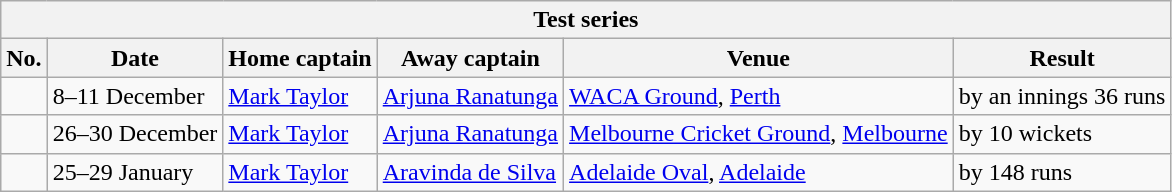<table class="wikitable">
<tr>
<th colspan="9">Test series</th>
</tr>
<tr>
<th>No.</th>
<th>Date</th>
<th>Home captain</th>
<th>Away captain</th>
<th>Venue</th>
<th>Result</th>
</tr>
<tr>
<td></td>
<td>8–11 December</td>
<td><a href='#'>Mark Taylor</a></td>
<td><a href='#'>Arjuna Ranatunga</a></td>
<td><a href='#'>WACA Ground</a>, <a href='#'>Perth</a></td>
<td> by an innings 36 runs</td>
</tr>
<tr>
<td></td>
<td>26–30 December</td>
<td><a href='#'>Mark Taylor</a></td>
<td><a href='#'>Arjuna Ranatunga</a></td>
<td><a href='#'>Melbourne Cricket Ground</a>, <a href='#'>Melbourne</a></td>
<td> by 10 wickets</td>
</tr>
<tr>
<td></td>
<td>25–29 January</td>
<td><a href='#'>Mark Taylor</a></td>
<td><a href='#'>Aravinda de Silva</a></td>
<td><a href='#'>Adelaide Oval</a>, <a href='#'>Adelaide</a></td>
<td> by 148 runs</td>
</tr>
</table>
